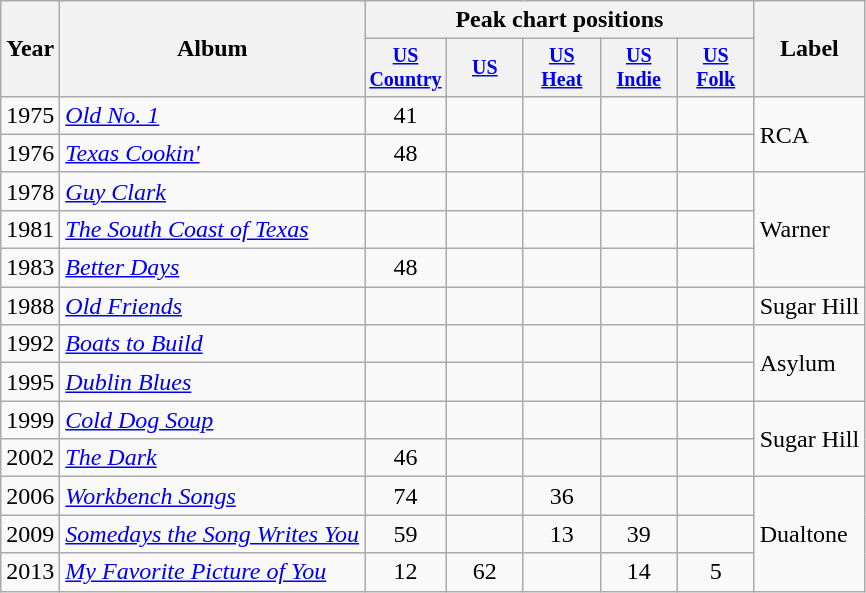<table class="wikitable">
<tr>
<th rowspan="2">Year</th>
<th rowspan="2">Album</th>
<th colspan="5">Peak chart positions</th>
<th rowspan="2">Label</th>
</tr>
<tr style="font-size:smaller;">
<th style="width:45px;"><a href='#'>US Country</a></th>
<th style="width:45px;"><a href='#'>US</a></th>
<th style="width:45px;"><a href='#'>US Heat</a></th>
<th style="width:45px;"><a href='#'>US Indie</a></th>
<th style="width:45px;"><a href='#'>US Folk</a></th>
</tr>
<tr>
<td>1975</td>
<td><em><a href='#'>Old No. 1</a></em></td>
<td style="text-align:center;">41</td>
<td></td>
<td></td>
<td></td>
<td></td>
<td rowspan="2">RCA</td>
</tr>
<tr>
<td>1976</td>
<td><em><a href='#'>Texas Cookin'</a></em></td>
<td style="text-align:center;">48</td>
<td></td>
<td></td>
<td></td>
<td></td>
</tr>
<tr>
<td>1978</td>
<td><em><a href='#'>Guy Clark</a></em></td>
<td></td>
<td></td>
<td></td>
<td></td>
<td></td>
<td rowspan="3">Warner</td>
</tr>
<tr>
<td>1981</td>
<td><em><a href='#'>The South Coast of Texas</a></em></td>
<td></td>
<td></td>
<td></td>
<td></td>
<td></td>
</tr>
<tr>
<td>1983</td>
<td><em><a href='#'>Better Days</a></em></td>
<td style="text-align:center;">48</td>
<td></td>
<td></td>
<td></td>
<td></td>
</tr>
<tr>
<td>1988</td>
<td><em><a href='#'>Old Friends</a></em></td>
<td></td>
<td></td>
<td></td>
<td></td>
<td></td>
<td>Sugar Hill</td>
</tr>
<tr>
<td>1992</td>
<td><em><a href='#'>Boats to Build</a></em></td>
<td></td>
<td></td>
<td></td>
<td></td>
<td></td>
<td rowspan="2">Asylum</td>
</tr>
<tr>
<td>1995</td>
<td><em><a href='#'>Dublin Blues</a></em></td>
<td></td>
<td></td>
<td></td>
<td></td>
<td></td>
</tr>
<tr>
<td>1999</td>
<td><em><a href='#'>Cold Dog Soup</a></em></td>
<td></td>
<td></td>
<td></td>
<td></td>
<td></td>
<td rowspan="2">Sugar Hill</td>
</tr>
<tr>
<td>2002</td>
<td><em><a href='#'>The Dark</a></em></td>
<td style="text-align:center;">46</td>
<td></td>
<td></td>
<td></td>
<td></td>
</tr>
<tr>
<td>2006</td>
<td><em><a href='#'>Workbench Songs</a></em></td>
<td style="text-align:center;">74</td>
<td></td>
<td style="text-align:center;">36</td>
<td></td>
<td></td>
<td rowspan="3">Dualtone</td>
</tr>
<tr>
<td>2009</td>
<td><em><a href='#'>Somedays the Song Writes You</a></em></td>
<td style="text-align:center;">59</td>
<td></td>
<td style="text-align:center;">13</td>
<td style="text-align:center;">39</td>
<td></td>
</tr>
<tr>
<td>2013</td>
<td><em><a href='#'>My Favorite Picture of You</a></em></td>
<td style="text-align:center;">12</td>
<td style="text-align:center;">62</td>
<td></td>
<td style="text-align:center;">14</td>
<td style="text-align:center;">5</td>
</tr>
</table>
